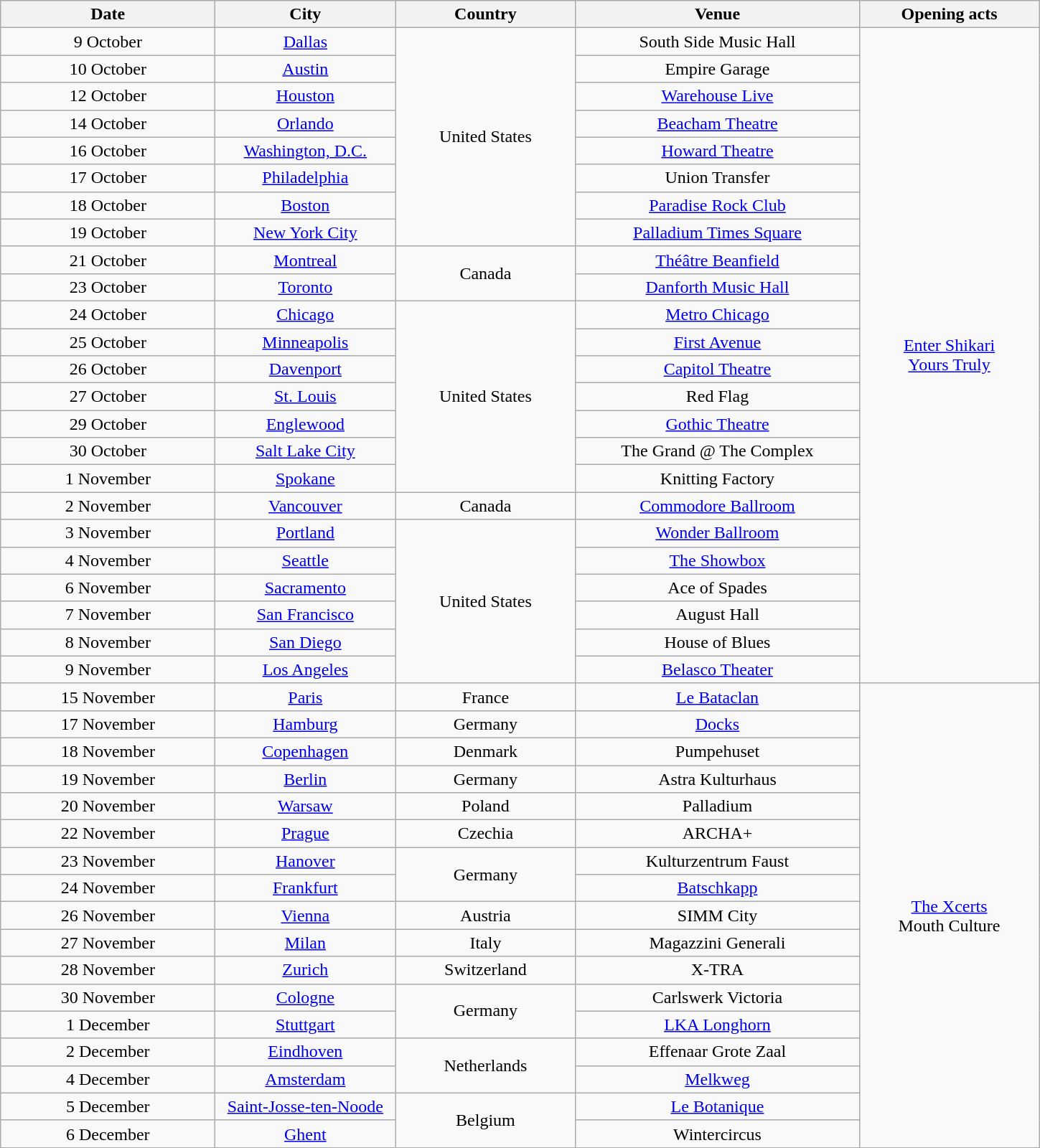<table class="wikitable plainrowheaders" style="text-align:center;">
<tr>
<th scope="col" style="width:12em;">Date</th>
<th scope="col" style="width:10em;">City</th>
<th scope="col" style="width:10em;">Country</th>
<th scope="col" style="width:16em;">Venue</th>
<th scope="col" style="width:10em;">Opening acts</th>
</tr>
<tr>
<td>9 October</td>
<td><a href='#'>Dallas</a></td>
<td rowspan="8">United States</td>
<td>South Side Music Hall</td>
<td rowspan="24"><a href='#'>Enter Shikari</a><br><a href='#'>Yours Truly</a></td>
</tr>
<tr>
<td>10 October</td>
<td><a href='#'>Austin</a></td>
<td>Empire Garage</td>
</tr>
<tr>
<td>12 October</td>
<td><a href='#'>Houston</a></td>
<td><a href='#'>Warehouse Live</a></td>
</tr>
<tr>
<td>14 October</td>
<td><a href='#'>Orlando</a></td>
<td><a href='#'>Beacham Theatre</a></td>
</tr>
<tr>
<td>16 October</td>
<td><a href='#'>Washington, D.C.</a></td>
<td><a href='#'>Howard Theatre</a></td>
</tr>
<tr>
<td>17 October</td>
<td><a href='#'>Philadelphia</a></td>
<td>Union Transfer</td>
</tr>
<tr>
<td>18 October</td>
<td><a href='#'>Boston</a></td>
<td><a href='#'>Paradise Rock Club</a></td>
</tr>
<tr>
<td>19 October</td>
<td><a href='#'>New York City</a></td>
<td><a href='#'>Palladium Times Square</a></td>
</tr>
<tr>
<td>21 October</td>
<td><a href='#'>Montreal</a></td>
<td rowspan="2">Canada</td>
<td><a href='#'>Théâtre Beanfield</a></td>
</tr>
<tr>
<td>23 October</td>
<td><a href='#'>Toronto</a></td>
<td><a href='#'>Danforth Music Hall</a></td>
</tr>
<tr>
<td>24 October</td>
<td><a href='#'>Chicago</a></td>
<td rowspan="7">United States</td>
<td><a href='#'>Metro Chicago</a></td>
</tr>
<tr>
<td>25 October</td>
<td><a href='#'>Minneapolis</a></td>
<td><a href='#'>First Avenue</a></td>
</tr>
<tr>
<td>26 October</td>
<td><a href='#'>Davenport</a></td>
<td><a href='#'>Capitol Theatre</a></td>
</tr>
<tr>
<td>27 October</td>
<td><a href='#'>St. Louis</a></td>
<td>Red Flag</td>
</tr>
<tr>
<td>29 October</td>
<td><a href='#'>Englewood</a></td>
<td><a href='#'>Gothic Theatre</a></td>
</tr>
<tr>
<td>30 October</td>
<td><a href='#'>Salt Lake City</a></td>
<td>The Grand @ The Complex</td>
</tr>
<tr>
<td>1 November</td>
<td><a href='#'>Spokane</a></td>
<td>Knitting Factory</td>
</tr>
<tr>
<td>2 November</td>
<td><a href='#'>Vancouver</a></td>
<td>Canada</td>
<td><a href='#'>Commodore Ballroom</a></td>
</tr>
<tr>
<td>3 November</td>
<td><a href='#'>Portland</a></td>
<td rowspan="6">United States</td>
<td><a href='#'>Wonder Ballroom</a></td>
</tr>
<tr>
<td>4 November</td>
<td><a href='#'>Seattle</a></td>
<td><a href='#'>The Showbox</a></td>
</tr>
<tr>
<td>6 November</td>
<td><a href='#'>Sacramento</a></td>
<td>Ace of Spades</td>
</tr>
<tr>
<td>7 November</td>
<td><a href='#'>San Francisco</a></td>
<td>August Hall</td>
</tr>
<tr>
<td>8 November</td>
<td><a href='#'>San Diego</a></td>
<td>House of Blues</td>
</tr>
<tr>
<td>9 November</td>
<td><a href='#'>Los Angeles</a></td>
<td><a href='#'>Belasco Theater</a></td>
</tr>
<tr>
<td>15 November</td>
<td><a href='#'>Paris</a></td>
<td>France</td>
<td><a href='#'>Le Bataclan</a></td>
<td rowspan="17"><a href='#'>The Xcerts</a><br>Mouth Culture</td>
</tr>
<tr>
<td>17 November</td>
<td><a href='#'>Hamburg</a></td>
<td>Germany</td>
<td><a href='#'>Docks</a></td>
</tr>
<tr>
<td>18 November</td>
<td><a href='#'>Copenhagen</a></td>
<td>Denmark</td>
<td>Pumpehuset</td>
</tr>
<tr>
<td>19 November</td>
<td><a href='#'>Berlin</a></td>
<td>Germany</td>
<td>Astra Kulturhaus</td>
</tr>
<tr>
<td>20 November</td>
<td><a href='#'>Warsaw</a></td>
<td>Poland</td>
<td>Palladium</td>
</tr>
<tr>
<td>22 November</td>
<td><a href='#'>Prague</a></td>
<td>Czechia</td>
<td>ARCHA+</td>
</tr>
<tr>
<td>23 November</td>
<td><a href='#'>Hanover</a></td>
<td rowspan="2">Germany</td>
<td>Kulturzentrum Faust</td>
</tr>
<tr>
<td>24 November</td>
<td><a href='#'>Frankfurt</a></td>
<td><a href='#'>Batschkapp</a></td>
</tr>
<tr>
<td>26 November</td>
<td><a href='#'>Vienna</a></td>
<td>Austria</td>
<td>SIMM City</td>
</tr>
<tr>
<td>27 November</td>
<td><a href='#'>Milan</a></td>
<td>Italy</td>
<td>Magazzini Generali</td>
</tr>
<tr>
<td>28 November</td>
<td><a href='#'>Zurich</a></td>
<td>Switzerland</td>
<td>X-TRA</td>
</tr>
<tr>
<td>30 November</td>
<td><a href='#'>Cologne</a></td>
<td rowspan="2">Germany</td>
<td>Carlswerk Victoria</td>
</tr>
<tr>
<td>1 December</td>
<td><a href='#'>Stuttgart</a></td>
<td><a href='#'>LKA Longhorn</a></td>
</tr>
<tr>
<td>2 December</td>
<td><a href='#'>Eindhoven</a></td>
<td rowspan="2">Netherlands</td>
<td>Effenaar Grote Zaal</td>
</tr>
<tr>
<td>4 December</td>
<td><a href='#'>Amsterdam</a></td>
<td><a href='#'>Melkweg</a></td>
</tr>
<tr>
<td>5 December</td>
<td><a href='#'>Saint-Josse-ten-Noode</a></td>
<td rowspan="2">Belgium</td>
<td><a href='#'>Le Botanique</a></td>
</tr>
<tr>
<td>6 December</td>
<td><a href='#'>Ghent</a></td>
<td>Wintercircus</td>
</tr>
</table>
